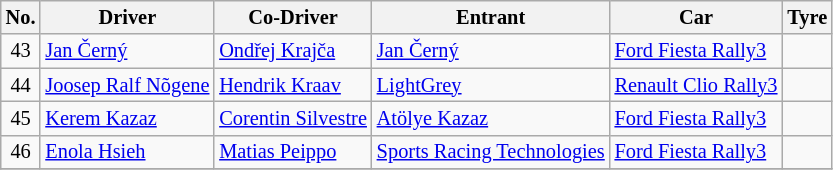<table class="wikitable" style="font-size: 85%;">
<tr>
<th>No.</th>
<th>Driver</th>
<th>Co-Driver</th>
<th>Entrant</th>
<th>Car</th>
<th>Tyre</th>
</tr>
<tr>
<td align="center">43</td>
<td> <a href='#'>Jan Černý</a></td>
<td> <a href='#'>Ondřej Krajča</a></td>
<td> <a href='#'>Jan Černý</a></td>
<td><a href='#'>Ford Fiesta Rally3</a></td>
<td></td>
</tr>
<tr>
<td align="center">44</td>
<td> <a href='#'>Joosep Ralf Nõgene</a></td>
<td> <a href='#'>Hendrik Kraav</a></td>
<td> <a href='#'>LightGrey</a></td>
<td><a href='#'>Renault Clio Rally3</a></td>
<td align="center"></td>
</tr>
<tr>
<td align="center">45</td>
<td> <a href='#'>Kerem Kazaz</a></td>
<td> <a href='#'>Corentin Silvestre</a></td>
<td> <a href='#'>Atölye Kazaz</a></td>
<td><a href='#'>Ford Fiesta Rally3</a></td>
<td align="center"></td>
</tr>
<tr>
<td align="center">46</td>
<td> <a href='#'>Enola Hsieh</a></td>
<td> <a href='#'>Matias Peippo</a></td>
<td> <a href='#'>Sports Racing Technologies</a></td>
<td><a href='#'>Ford Fiesta Rally3</a></td>
<td></td>
</tr>
<tr>
</tr>
</table>
